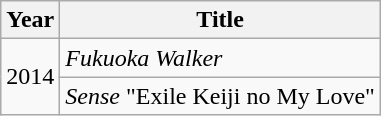<table class="wikitable">
<tr>
<th>Year</th>
<th>Title</th>
</tr>
<tr>
<td rowspan="2">2014</td>
<td><em>Fukuoka Walker</em></td>
</tr>
<tr>
<td><em>Sense</em> "Exile Keiji no My Love"</td>
</tr>
</table>
